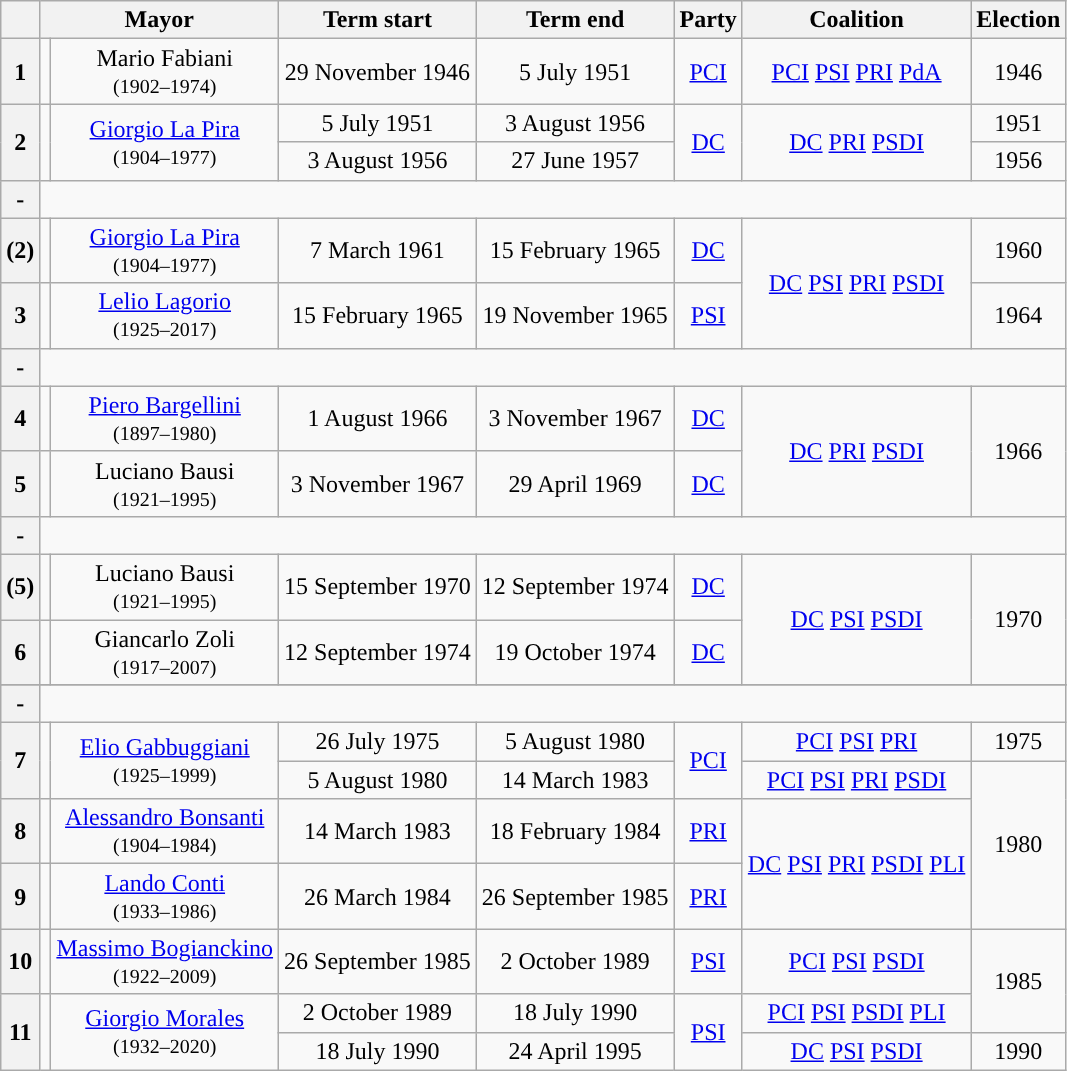<table class="wikitable" style="text-align: center;">
<tr>
<th class=unsortable> </th>
<th colspan="2">Mayor</th>
<th>Term start</th>
<th>Term end</th>
<th>Party</th>
<th>Coalition</th>
<th>Election</th>
</tr>
<tr>
<th style="background:">1</th>
<td></td>
<td>Mario Fabiani<br><small>(1902–1974)</small></td>
<td>29 November 1946</td>
<td>5 July 1951</td>
<td><a href='#'>PCI</a></td>
<td><a href='#'>PCI</a>  <a href='#'>PSI</a>  <a href='#'>PRI</a>  <a href='#'>PdA</a></td>
<td>1946</td>
</tr>
<tr>
<th rowspan=2 style="background:">2</th>
<td rowspan=2></td>
<td rowspan=2><a href='#'>Giorgio La Pira</a><br><small>(1904–1977)</small></td>
<td>5 July 1951</td>
<td>3 August 1956</td>
<td rowspan=2><a href='#'>DC</a></td>
<td rowspan=2><a href='#'>DC</a>  <a href='#'>PRI</a>  <a href='#'>PSDI</a></td>
<td>1951</td>
</tr>
<tr>
<td>3 August 1956</td>
<td>27 June 1957</td>
<td>1956</td>
</tr>
<tr>
<th style="background:; color:black">-</th>
<td colspan="7"></td>
</tr>
<tr>
<th style="background:">(2)</th>
<td></td>
<td><a href='#'>Giorgio La Pira</a><br><small>(1904–1977)</small></td>
<td>7 March 1961</td>
<td>15 February 1965</td>
<td><a href='#'>DC</a></td>
<td rowspan=2><a href='#'>DC</a>  <a href='#'>PSI</a>  <a href='#'>PRI</a>  <a href='#'>PSDI</a></td>
<td>1960</td>
</tr>
<tr>
<th style="background:">3</th>
<td></td>
<td><a href='#'>Lelio Lagorio</a><br><small>(1925–2017)</small></td>
<td>15 February 1965</td>
<td>19 November 1965</td>
<td><a href='#'>PSI</a></td>
<td>1964</td>
</tr>
<tr>
<th style="background:; color:black">-</th>
<td colspan="7"></td>
</tr>
<tr>
<th style="background:">4</th>
<td></td>
<td><a href='#'>Piero Bargellini</a><br><small>(1897–1980)</small></td>
<td>1 August 1966</td>
<td>3 November 1967</td>
<td><a href='#'>DC</a></td>
<td rowspan=2><a href='#'>DC</a>  <a href='#'>PRI</a>  <a href='#'>PSDI</a></td>
<td rowspan=2>1966</td>
</tr>
<tr>
<th style="background:">5</th>
<td></td>
<td>Luciano Bausi<br><small>(1921–1995)</small></td>
<td>3 November 1967</td>
<td>29 April 1969</td>
<td><a href='#'>DC</a></td>
</tr>
<tr>
<th style="background:; color:black">-</th>
<td colspan="7"></td>
</tr>
<tr>
<th style="background:">(5)</th>
<td></td>
<td>Luciano Bausi<br><small>(1921–1995)</small></td>
<td>15 September 1970</td>
<td>12 September 1974</td>
<td><a href='#'>DC</a></td>
<td rowspan=2><a href='#'>DC</a>  <a href='#'>PSI</a>  <a href='#'>PSDI</a></td>
<td rowspan=2>1970</td>
</tr>
<tr>
<th style="background:">6</th>
<td></td>
<td>Giancarlo Zoli<br><small>(1917–2007)</small></td>
<td>12 September 1974</td>
<td>19 October 1974</td>
<td><a href='#'>DC</a></td>
</tr>
<tr>
</tr>
<tr>
<th style="background:; color:black">-</th>
<td colspan="7"></td>
</tr>
<tr>
<th rowspan=2 style="background:">7</th>
<td rowspan=2></td>
<td rowspan=2><a href='#'>Elio Gabbuggiani</a><br><small>(1925–1999)</small></td>
<td>26 July 1975</td>
<td>5 August 1980</td>
<td rowspan=2><a href='#'>PCI</a></td>
<td><a href='#'>PCI</a>  <a href='#'>PSI</a>  <a href='#'>PRI</a></td>
<td>1975</td>
</tr>
<tr>
<td>5 August 1980</td>
<td>14 March 1983</td>
<td><a href='#'>PCI</a>  <a href='#'>PSI</a>  <a href='#'>PRI</a>  <a href='#'>PSDI</a></td>
<td rowspan=3>1980</td>
</tr>
<tr>
<th style="background:">8</th>
<td></td>
<td><a href='#'>Alessandro Bonsanti</a><br><small>(1904–1984)</small></td>
<td>14 March 1983</td>
<td>18 February 1984</td>
<td><a href='#'>PRI</a></td>
<td rowspan=2><a href='#'>DC</a>  <a href='#'>PSI</a>  <a href='#'>PRI</a>  <a href='#'>PSDI</a>  <a href='#'>PLI</a></td>
</tr>
<tr>
<th style="background:">9</th>
<td></td>
<td><a href='#'>Lando Conti</a><br><small>(1933–1986)</small></td>
<td>26 March 1984</td>
<td>26 September 1985</td>
<td><a href='#'>PRI</a></td>
</tr>
<tr>
<th style="background:">10</th>
<td></td>
<td><a href='#'>Massimo Bogianckino</a><br><small>(1922–2009)</small></td>
<td>26 September 1985</td>
<td>2 October 1989</td>
<td><a href='#'>PSI</a></td>
<td><a href='#'>PCI</a>  <a href='#'>PSI</a>  <a href='#'>PSDI</a></td>
<td rowspan=2>1985</td>
</tr>
<tr>
<th rowspan=2 style="background:">11</th>
<td rowspan=2></td>
<td rowspan=2><a href='#'>Giorgio Morales</a><br><small>(1932–2020)</small></td>
<td>2 October 1989</td>
<td>18 July 1990</td>
<td rowspan=2><a href='#'>PSI</a></td>
<td><a href='#'>PCI</a>  <a href='#'>PSI</a>  <a href='#'>PSDI</a>  <a href='#'>PLI</a></td>
</tr>
<tr>
<td>18 July 1990</td>
<td>24 April 1995</td>
<td><a href='#'>DC</a>  <a href='#'>PSI</a>  <a href='#'>PSDI</a></td>
<td>1990</td>
</tr>
</table>
